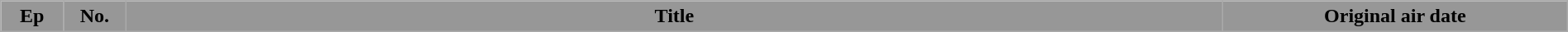<table class="wikitable plainrowheaders" style="width:100%; background:#FFF;">
<tr>
<th style="background:#979797; width:4%;">Ep</th>
<th style="background:#979797; width:4%;">No.</th>
<th style="background:#979797;">Title</th>
<th style="background:#979797; width:22%;">Original air date<br>



















</th>
</tr>
</table>
